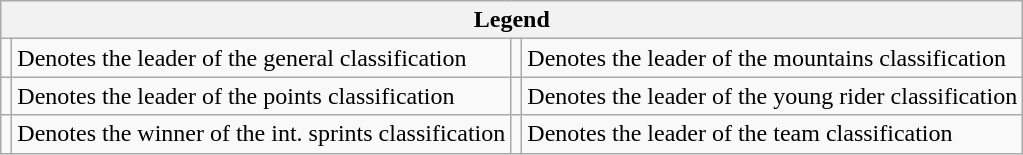<table class="wikitable noresize">
<tr>
<th colspan="4">Legend</th>
</tr>
<tr>
<td></td>
<td>Denotes the leader of the general classification</td>
<td></td>
<td>Denotes the leader of the mountains classification</td>
</tr>
<tr>
<td></td>
<td>Denotes the leader of the points classification</td>
<td></td>
<td>Denotes the leader of the young rider classification</td>
</tr>
<tr>
<td></td>
<td>Denotes the winner of the int. sprints classification</td>
<td></td>
<td>Denotes the leader of the team classification</td>
</tr>
</table>
